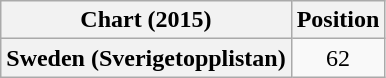<table class="wikitable plainrowheaders" style="text-align:center">
<tr>
<th scope="col">Chart (2015)</th>
<th scope="col">Position</th>
</tr>
<tr>
<th scope="row">Sweden (Sverigetopplistan)</th>
<td>62</td>
</tr>
</table>
